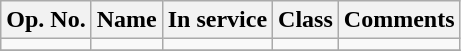<table class="wikitable">
<tr>
<th>Op. No.</th>
<th>Name</th>
<th>In service</th>
<th>Class</th>
<th>Comments</th>
</tr>
<tr>
<td></td>
<td></td>
<td></td>
<td></td>
<td></td>
</tr>
<tr>
</tr>
</table>
